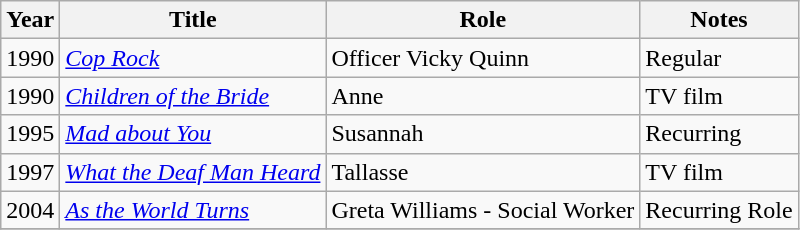<table class="wikitable sortable">
<tr>
<th>Year</th>
<th>Title</th>
<th>Role</th>
<th class="unsortable">Notes</th>
</tr>
<tr>
<td>1990</td>
<td><em><a href='#'>Cop Rock</a></em></td>
<td>Officer Vicky Quinn</td>
<td>Regular</td>
</tr>
<tr>
<td>1990</td>
<td><em><a href='#'>Children of the Bride</a></em></td>
<td>Anne</td>
<td>TV film</td>
</tr>
<tr>
<td>1995</td>
<td><em><a href='#'>Mad about You</a></em></td>
<td>Susannah</td>
<td>Recurring</td>
</tr>
<tr>
<td>1997</td>
<td><em><a href='#'>What the Deaf Man Heard</a></em></td>
<td>Tallasse</td>
<td>TV film</td>
</tr>
<tr>
<td>2004</td>
<td><em><a href='#'>As the World Turns</a></em></td>
<td>Greta Williams - Social Worker</td>
<td>Recurring Role</td>
</tr>
<tr>
</tr>
</table>
